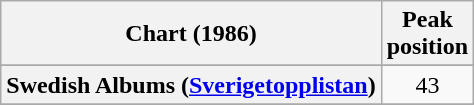<table class="wikitable sortable plainrowheaders" style="text-align:center">
<tr>
<th scope="col">Chart (1986)</th>
<th scope="col">Peak<br>position</th>
</tr>
<tr>
</tr>
<tr>
<th scope="row">Swedish Albums (<a href='#'>Sverigetopplistan</a>)</th>
<td align="center">43</td>
</tr>
<tr>
</tr>
<tr>
</tr>
</table>
